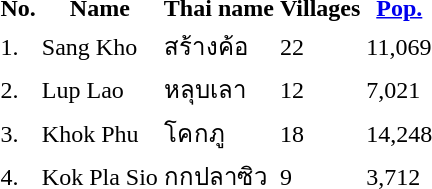<table>
<tr>
<th>No.</th>
<th>Name</th>
<th>Thai name</th>
<th>Villages</th>
<th><a href='#'>Pop.</a></th>
</tr>
<tr>
<td>1.</td>
<td>Sang Kho</td>
<td>สร้างค้อ</td>
<td>22</td>
<td>11,069</td>
<td></td>
</tr>
<tr>
<td>2.</td>
<td>Lup Lao</td>
<td>หลุบเลา</td>
<td>12</td>
<td>7,021</td>
<td></td>
</tr>
<tr>
<td>3.</td>
<td>Khok Phu</td>
<td>โคกภู</td>
<td>18</td>
<td>14,248</td>
<td></td>
</tr>
<tr>
<td>4.</td>
<td>Kok Pla Sio</td>
<td>กกปลาซิว</td>
<td>9</td>
<td>3,712</td>
<td></td>
</tr>
</table>
